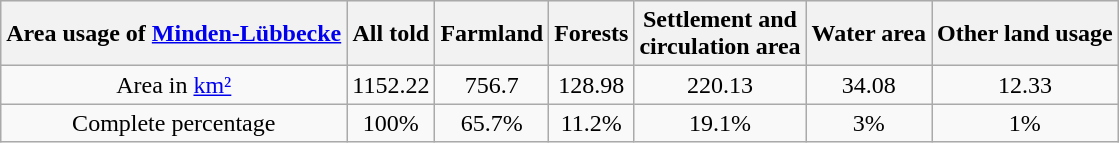<table class="wikitable">
<tr style="background:#efefef;">
<th>Area usage of <a href='#'>Minden-Lübbecke</a><br></th>
<th>All told</th>
<th>Farmland <br></th>
<th>Forests <br></th>
<th>Settlement and<br>circulation area</th>
<th>Water area<br></th>
<th>Other land usage<br></th>
</tr>
<tr align="center">
<td>Area in <a href='#'>km²</a></td>
<td>1152.22</td>
<td>756.7</td>
<td>128.98</td>
<td>220.13</td>
<td>34.08</td>
<td>12.33</td>
</tr>
<tr align="center">
<td>Complete percentage</td>
<td>100%</td>
<td>65.7%</td>
<td>11.2%</td>
<td>19.1%</td>
<td>3%</td>
<td>1%</td>
</tr>
</table>
